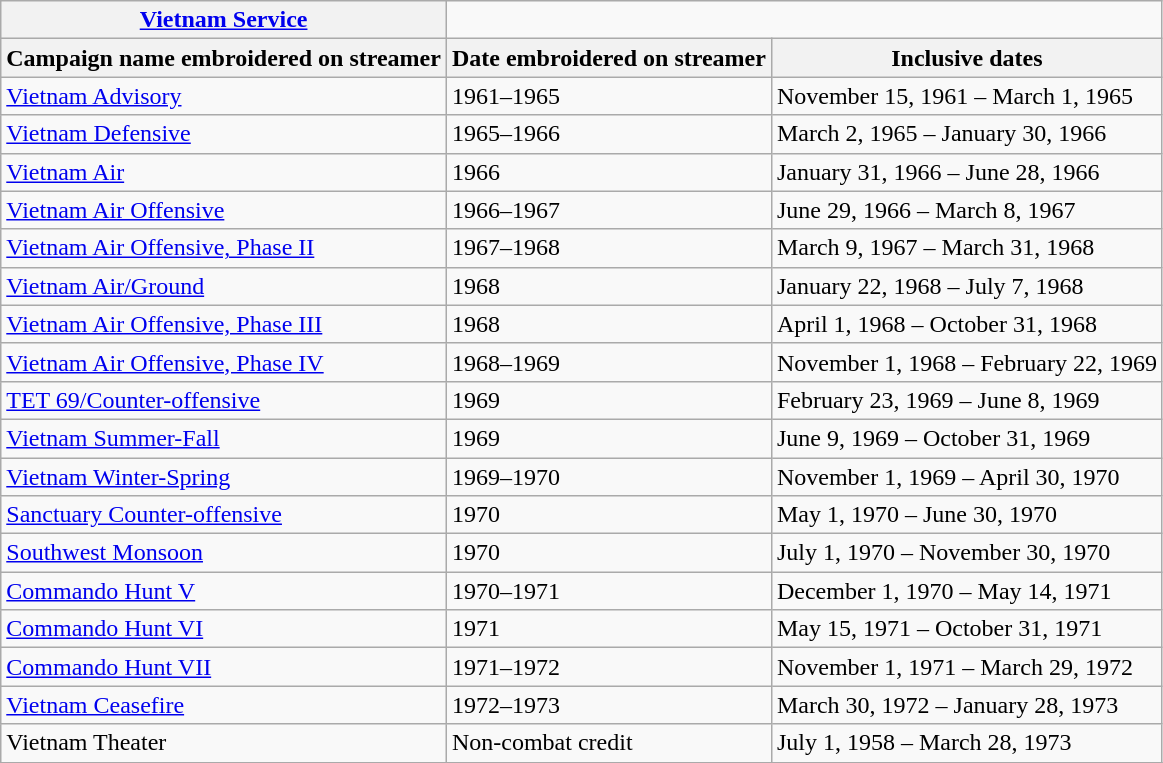<table class="wikitable">
<tr>
<th><a href='#'>Vietnam Service</a></th>
<td colspan="2"></td>
</tr>
<tr>
<th>Campaign name embroidered on streamer</th>
<th>Date embroidered on streamer</th>
<th>Inclusive dates</th>
</tr>
<tr>
<td><a href='#'>Vietnam Advisory</a></td>
<td>1961–1965</td>
<td>November 15, 1961 – March 1, 1965</td>
</tr>
<tr>
<td><a href='#'>Vietnam Defensive</a></td>
<td>1965–1966</td>
<td>March 2, 1965 – January 30, 1966</td>
</tr>
<tr>
<td><a href='#'>Vietnam Air</a></td>
<td>1966</td>
<td>January 31, 1966 – June 28, 1966</td>
</tr>
<tr>
<td><a href='#'>Vietnam Air Offensive</a></td>
<td>1966–1967</td>
<td>June 29, 1966 – March 8, 1967</td>
</tr>
<tr>
<td><a href='#'>Vietnam Air Offensive, Phase II</a></td>
<td>1967–1968</td>
<td>March 9, 1967 – March 31, 1968</td>
</tr>
<tr>
<td><a href='#'>Vietnam Air/Ground</a></td>
<td>1968</td>
<td>January 22, 1968 – July 7, 1968</td>
</tr>
<tr>
<td><a href='#'>Vietnam Air Offensive, Phase III</a></td>
<td>1968</td>
<td>April 1, 1968 – October 31, 1968</td>
</tr>
<tr>
<td><a href='#'>Vietnam Air Offensive, Phase IV</a></td>
<td>1968–1969</td>
<td>November 1, 1968 – February 22, 1969</td>
</tr>
<tr>
<td><a href='#'>TET 69/Counter-offensive</a></td>
<td>1969</td>
<td>February 23, 1969 – June 8, 1969</td>
</tr>
<tr>
<td><a href='#'>Vietnam Summer-Fall</a></td>
<td>1969</td>
<td>June 9, 1969 – October 31, 1969</td>
</tr>
<tr>
<td><a href='#'>Vietnam Winter-Spring</a></td>
<td>1969–1970</td>
<td>November 1, 1969 – April 30, 1970</td>
</tr>
<tr>
<td><a href='#'>Sanctuary Counter-offensive</a></td>
<td>1970</td>
<td>May 1, 1970 – June 30, 1970</td>
</tr>
<tr>
<td><a href='#'>Southwest Monsoon</a></td>
<td>1970</td>
<td>July 1, 1970 – November 30, 1970</td>
</tr>
<tr>
<td><a href='#'>Commando Hunt V</a></td>
<td>1970–1971</td>
<td>December 1, 1970 – May 14, 1971</td>
</tr>
<tr>
<td><a href='#'>Commando Hunt VI</a></td>
<td>1971</td>
<td>May 15, 1971 – October 31, 1971</td>
</tr>
<tr>
<td><a href='#'>Commando Hunt VII</a></td>
<td>1971–1972</td>
<td>November 1, 1971 – March 29, 1972</td>
</tr>
<tr>
<td><a href='#'>Vietnam Ceasefire</a></td>
<td>1972–1973</td>
<td>March 30, 1972 – January 28, 1973</td>
</tr>
<tr>
<td>Vietnam Theater</td>
<td>Non-combat credit</td>
<td>July 1, 1958 – March 28, 1973</td>
</tr>
<tr>
</tr>
</table>
